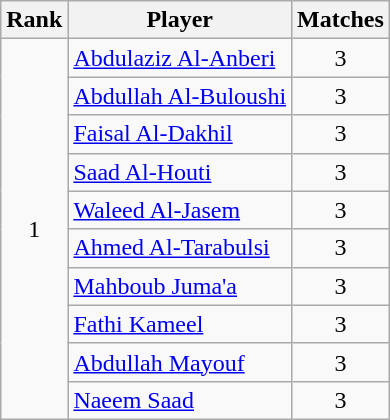<table class="wikitable" style="text-align: left;">
<tr>
<th>Rank</th>
<th>Player</th>
<th>Matches</th>
</tr>
<tr>
<td rowspan=10 align=center>1</td>
<td><a href='#'>Abdulaziz Al-Anberi</a></td>
<td align=center>3</td>
</tr>
<tr>
<td><a href='#'>Abdullah Al-Buloushi</a></td>
<td align=center>3</td>
</tr>
<tr>
<td><a href='#'>Faisal Al-Dakhil</a></td>
<td align=center>3</td>
</tr>
<tr>
<td><a href='#'>Saad Al-Houti</a></td>
<td align=center>3</td>
</tr>
<tr>
<td><a href='#'>Waleed Al-Jasem</a></td>
<td align=center>3</td>
</tr>
<tr>
<td><a href='#'>Ahmed Al-Tarabulsi</a></td>
<td align=center>3</td>
</tr>
<tr>
<td><a href='#'>Mahboub Juma'a</a></td>
<td align=center>3</td>
</tr>
<tr>
<td><a href='#'>Fathi Kameel</a></td>
<td align=center>3</td>
</tr>
<tr>
<td><a href='#'>Abdullah Mayouf</a></td>
<td align=center>3</td>
</tr>
<tr>
<td><a href='#'>Naeem Saad</a></td>
<td align=center>3</td>
</tr>
</table>
